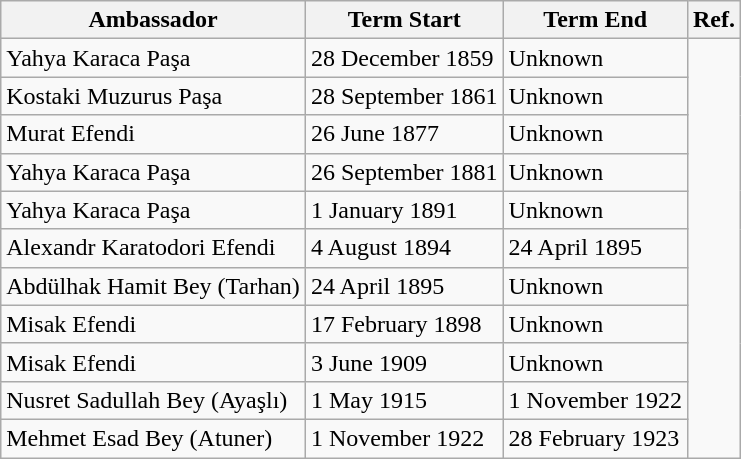<table class="wikitable">
<tr>
<th>Ambassador</th>
<th>Term Start</th>
<th>Term End</th>
<th>Ref.</th>
</tr>
<tr>
<td>Yahya Karaca Paşa</td>
<td>28 December 1859</td>
<td>Unknown</td>
<td rowspan="11"></td>
</tr>
<tr>
<td>Kostaki Muzurus Paşa</td>
<td>28 September 1861</td>
<td>Unknown</td>
</tr>
<tr>
<td>Murat Efendi</td>
<td>26 June 1877</td>
<td>Unknown</td>
</tr>
<tr>
<td>Yahya Karaca Paşa</td>
<td>26 September 1881</td>
<td>Unknown</td>
</tr>
<tr>
<td>Yahya Karaca Paşa</td>
<td>1 January 1891</td>
<td>Unknown</td>
</tr>
<tr>
<td>Alexandr Karatodori Efendi</td>
<td>4 August 1894</td>
<td>24 April 1895</td>
</tr>
<tr>
<td>Abdülhak Hamit Bey (Tarhan)</td>
<td>24 April 1895</td>
<td>Unknown</td>
</tr>
<tr>
<td>Misak Efendi</td>
<td>17 February 1898</td>
<td>Unknown</td>
</tr>
<tr>
<td>Misak Efendi</td>
<td>3 June 1909</td>
<td>Unknown</td>
</tr>
<tr>
<td>Nusret Sadullah Bey (Ayaşlı)</td>
<td>1 May 1915</td>
<td>1 November 1922</td>
</tr>
<tr>
<td>Mehmet Esad Bey (Atuner)</td>
<td>1 November 1922</td>
<td>28 February 1923</td>
</tr>
</table>
